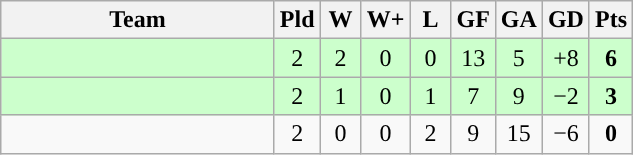<table class="wikitable" style="text-align: center;">
<tr>
<th width="175">Team</th>
<th width="20">Pld</th>
<th width="20">W</th>
<th width="20">W+</th>
<th width="20">L</th>
<th width="20">GF</th>
<th width="20">GA</th>
<th width="20">GD</th>
<th width="20">Pts</th>
</tr>
<tr align=center style="background:#ccffcc;">
<td style="text-align:left;"></td>
<td>2</td>
<td>2</td>
<td>0</td>
<td>0</td>
<td>13</td>
<td>5</td>
<td>+8</td>
<td><strong>6</strong></td>
</tr>
<tr align=center style="background:#ccffcc;">
<td style="text-align:left;"></td>
<td>2</td>
<td>1</td>
<td>0</td>
<td>1</td>
<td>7</td>
<td>9</td>
<td>−2</td>
<td><strong>3</strong></td>
</tr>
<tr align=center style="background:">
<td style="text-align:left;"></td>
<td>2</td>
<td>0</td>
<td>0</td>
<td>2</td>
<td>9</td>
<td>15</td>
<td>−6</td>
<td><strong>0</strong></td>
</tr>
</table>
